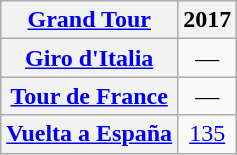<table class="wikitable plainrowheaders">
<tr>
<th scope="col"><a href='#'>Grand Tour</a></th>
<th scope="col">2017</th>
</tr>
<tr style="text-align:center;">
<th scope="row"> <a href='#'>Giro d'Italia</a></th>
<td>—</td>
</tr>
<tr style="text-align:center;">
<th scope="row"> <a href='#'>Tour de France</a></th>
<td>—</td>
</tr>
<tr style="text-align:center;">
<th scope="row"> <a href='#'>Vuelta a España</a></th>
<td><a href='#'>135</a></td>
</tr>
</table>
